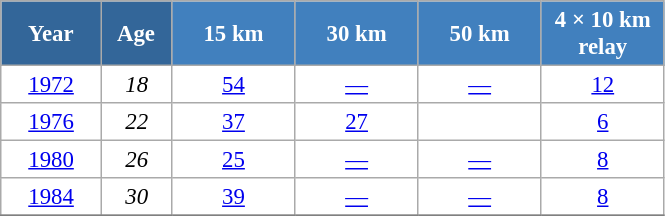<table class="wikitable" style="font-size:95%; text-align:center; border:grey solid 1px; border-collapse:collapse; background:#ffffff;">
<tr>
<th style="background-color:#369; color:white; width:60px;"> Year </th>
<th style="background-color:#369; color:white; width:40px;"> Age </th>
<th style="background-color:#4180be; color:white; width:75px;"> 15 km </th>
<th style="background-color:#4180be; color:white; width:75px;"> 30 km </th>
<th style="background-color:#4180be; color:white; width:75px;"> 50 km </th>
<th style="background-color:#4180be; color:white; width:75px;"> 4 × 10 km <br> relay </th>
</tr>
<tr>
<td><a href='#'>1972</a></td>
<td><em>18</em></td>
<td><a href='#'>54</a></td>
<td><a href='#'>—</a></td>
<td><a href='#'>—</a></td>
<td><a href='#'>12</a></td>
</tr>
<tr>
<td><a href='#'>1976</a></td>
<td><em>22</em></td>
<td><a href='#'>37</a></td>
<td><a href='#'>27</a></td>
<td><a href='#'></a></td>
<td><a href='#'>6</a></td>
</tr>
<tr>
<td><a href='#'>1980</a></td>
<td><em>26</em></td>
<td><a href='#'>25</a></td>
<td><a href='#'>—</a></td>
<td><a href='#'>—</a></td>
<td><a href='#'>8</a></td>
</tr>
<tr>
<td><a href='#'>1984</a></td>
<td><em>30</em></td>
<td><a href='#'>39</a></td>
<td><a href='#'>—</a></td>
<td><a href='#'>—</a></td>
<td><a href='#'>8</a></td>
</tr>
<tr>
</tr>
</table>
